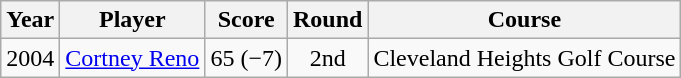<table class="wikitable">
<tr>
<th>Year</th>
<th>Player</th>
<th>Score</th>
<th>Round</th>
<th>Course</th>
</tr>
<tr>
<td>2004</td>
<td><a href='#'>Cortney Reno</a></td>
<td>65 (−7)</td>
<td align=center>2nd</td>
<td>Cleveland Heights Golf Course</td>
</tr>
</table>
